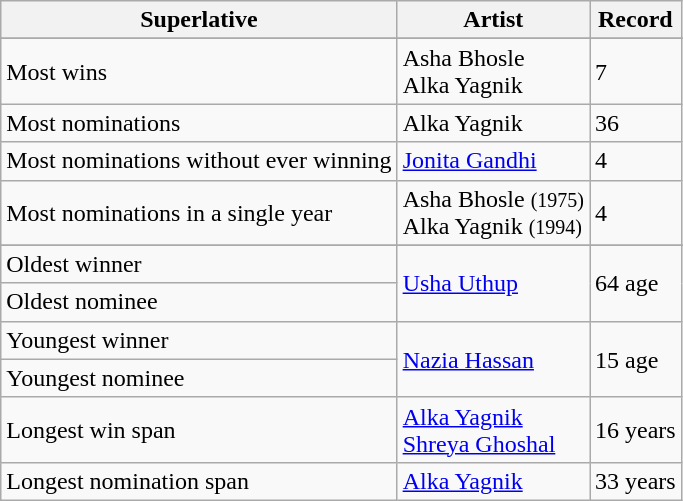<table class="wikitable">
<tr>
<th>Superlative</th>
<th>Artist</th>
<th>Record</th>
</tr>
<tr>
</tr>
<tr style="height:1em;">
<td>Most wins</td>
<td>Asha Bhosle<br>Alka Yagnik</td>
<td>7</td>
</tr>
<tr style="height:1em;">
<td>Most nominations</td>
<td>Alka Yagnik</td>
<td>36</td>
</tr>
<tr style="height:1em;">
<td>Most nominations without ever winning</td>
<td><a href='#'>Jonita Gandhi</a></td>
<td>4</td>
</tr>
<tr style="height:1em;">
<td>Most nominations in a single year</td>
<td>Asha Bhosle <small>(1975)</small><br>Alka Yagnik <small>(1994)</small></td>
<td>4</td>
</tr>
<tr>
</tr>
<tr style="height:1em;">
<td>Oldest winner</td>
<td rowspan =2><a href='#'>Usha Uthup</a></td>
<td rowspan =2>64 age</td>
</tr>
<tr style="height:1em;">
<td>Oldest nominee</td>
</tr>
<tr style="height:1em;">
<td>Youngest winner</td>
<td rowspan =2><a href='#'>Nazia Hassan</a></td>
<td rowspan =2>15 age</td>
</tr>
<tr style="height:1em;">
<td>Youngest nominee</td>
</tr>
<tr style="height:1em;">
<td>Longest win span</td>
<td><a href='#'>Alka Yagnik</a><br><a href='#'>Shreya Ghoshal</a></td>
<td>16 years</td>
</tr>
<tr style="height:1em;">
<td>Longest nomination span</td>
<td><a href='#'>Alka Yagnik</a></td>
<td>33 years</td>
</tr>
</table>
